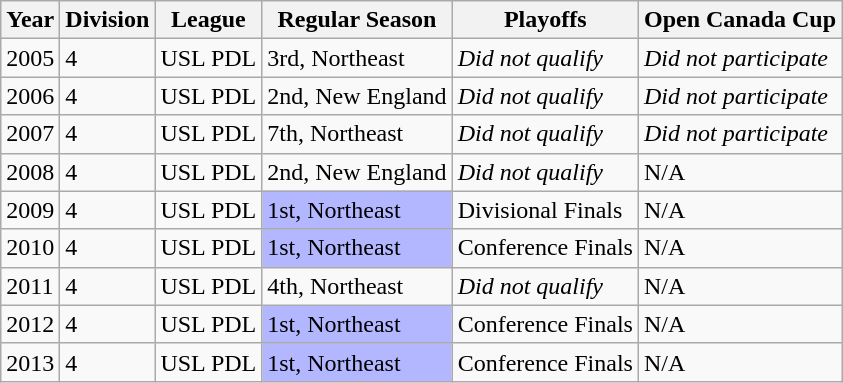<table class="wikitable">
<tr>
<th>Year</th>
<th>Division</th>
<th>League</th>
<th>Regular Season</th>
<th>Playoffs</th>
<th>Open Canada Cup</th>
</tr>
<tr>
<td>2005</td>
<td>4</td>
<td>USL PDL</td>
<td>3rd, Northeast</td>
<td><em>Did not qualify</em></td>
<td><em>Did not participate</em></td>
</tr>
<tr>
<td>2006</td>
<td>4</td>
<td>USL PDL</td>
<td>2nd, New England</td>
<td><em>Did not qualify</em></td>
<td><em>Did not participate</em></td>
</tr>
<tr>
<td>2007</td>
<td>4</td>
<td>USL PDL</td>
<td>7th, Northeast</td>
<td><em>Did not qualify</em></td>
<td><em>Did not participate</em></td>
</tr>
<tr>
<td>2008</td>
<td>4</td>
<td>USL PDL</td>
<td>2nd, New England</td>
<td><em>Did not qualify</em></td>
<td>N/A</td>
</tr>
<tr>
<td>2009</td>
<td>4</td>
<td>USL PDL</td>
<td style="background:#b3b7ff;">1st, Northeast</td>
<td>Divisional Finals</td>
<td>N/A</td>
</tr>
<tr>
<td>2010</td>
<td>4</td>
<td>USL PDL</td>
<td style="background:#b3b7ff;">1st, Northeast</td>
<td>Conference Finals</td>
<td>N/A</td>
</tr>
<tr>
<td>2011</td>
<td>4</td>
<td>USL PDL</td>
<td>4th, Northeast</td>
<td><em>Did not qualify</em></td>
<td>N/A</td>
</tr>
<tr>
<td>2012</td>
<td>4</td>
<td>USL PDL</td>
<td bgcolor="B3B7FF">1st, Northeast</td>
<td>Conference Finals</td>
<td>N/A</td>
</tr>
<tr>
<td>2013</td>
<td>4</td>
<td>USL PDL</td>
<td bgcolor="B3B7FF">1st, Northeast</td>
<td>Conference Finals</td>
<td>N/A</td>
</tr>
</table>
